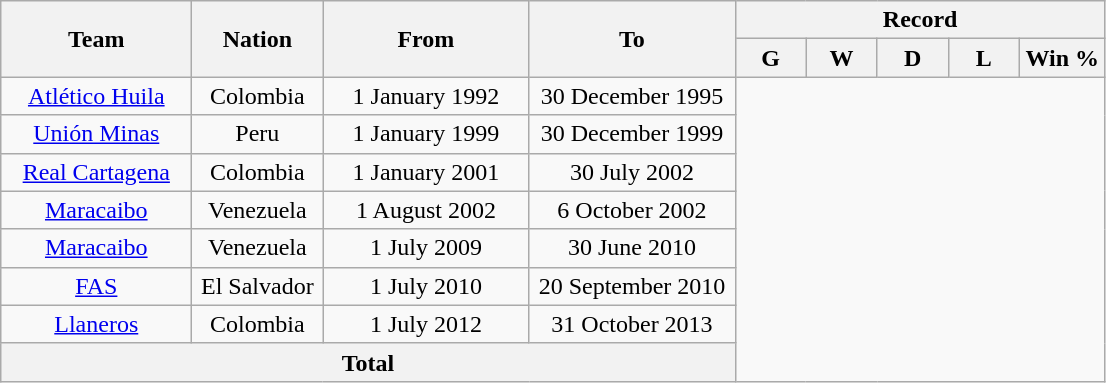<table class="wikitable" style="text-align: center">
<tr>
<th rowspan=2! width=120>Team</th>
<th rowspan=2! width=80>Nation</th>
<th rowspan=2! width=130>From</th>
<th rowspan=2! width=130>To</th>
<th colspan=5>Record</th>
</tr>
<tr>
<th width=40>G</th>
<th width=40>W</th>
<th width=40>D</th>
<th width=40>L</th>
<th width=50>Win %</th>
</tr>
<tr>
<td><a href='#'>Atlético Huila</a></td>
<td>Colombia</td>
<td>1 January 1992</td>
<td>30 December 1995<br></td>
</tr>
<tr>
<td><a href='#'>Unión Minas</a></td>
<td>Peru</td>
<td>1 January 1999</td>
<td>30 December 1999<br></td>
</tr>
<tr>
<td><a href='#'>Real Cartagena</a></td>
<td>Colombia</td>
<td>1 January 2001</td>
<td>30 July 2002<br></td>
</tr>
<tr>
<td><a href='#'>Maracaibo</a></td>
<td>Venezuela</td>
<td>1 August 2002</td>
<td>6 October 2002<br></td>
</tr>
<tr>
<td><a href='#'>Maracaibo</a></td>
<td>Venezuela</td>
<td>1 July 2009</td>
<td>30 June 2010<br></td>
</tr>
<tr>
<td><a href='#'>FAS</a></td>
<td>El Salvador</td>
<td>1 July 2010</td>
<td>20 September 2010<br></td>
</tr>
<tr>
<td><a href='#'>Llaneros</a></td>
<td>Colombia</td>
<td>1 July 2012</td>
<td>31 October 2013<br></td>
</tr>
<tr>
<th colspan="4">Total<br></th>
</tr>
</table>
